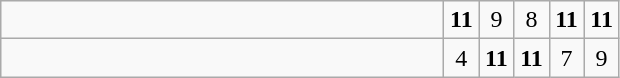<table class="wikitable">
<tr>
<td style="width:18em"></td>
<td align=center style="width:1em"><strong>11</strong></td>
<td align=center style="width:1em">9</td>
<td align=center style="width:1em">8</td>
<td align=center style="width:1em"><strong>11</strong></td>
<td align=center style="width:1em"><strong>11</strong></td>
</tr>
<tr>
<td style="width:18em"></td>
<td align=center style="width:1em">4</td>
<td align=center style="width:1em"><strong>11</strong></td>
<td align=center style="width:1em"><strong>11</strong></td>
<td align=center style="width:1em">7</td>
<td align=center style="width:1em">9</td>
</tr>
</table>
